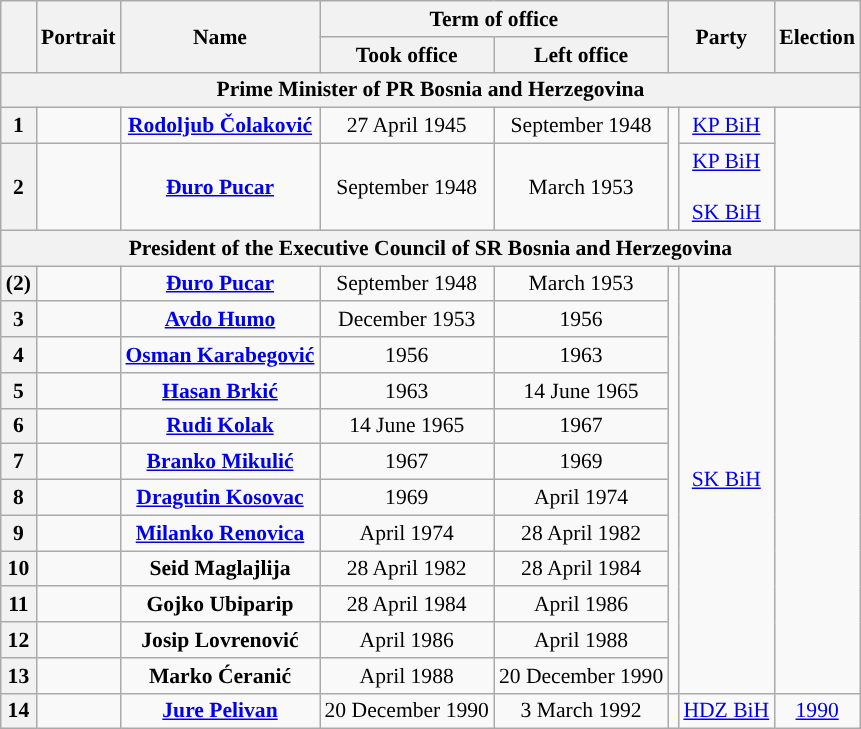<table class="wikitable sortable" style="text-align: center;font-size:90%; border:1px #AAAAFF solid">
<tr>
<th rowspan=2></th>
<th rowspan=2>Portrait</th>
<th rowspan=2>Name<br></th>
<th colspan=2>Term of office</th>
<th rowspan=2 colspan=2>Party</th>
<th rowspan=2>Election</th>
</tr>
<tr>
<th>Took office</th>
<th>Left office</th>
</tr>
<tr>
<th colspan=8>Prime Minister of PR Bosnia and Herzegovina</th>
</tr>
<tr>
<th>1</th>
<td></td>
<td><strong><a href='#'>Rodoljub Čolaković</a></strong><br></td>
<td>27 April 1945</td>
<td>September 1948</td>
<td rowspan=2 style="background:"></td>
<td><a href='#'>KP BiH</a></td>
<td rowspan=2></td>
</tr>
<tr>
<th>2</th>
<td></td>
<td><strong><a href='#'>Đuro Pucar</a></strong><br></td>
<td>September 1948</td>
<td>March 1953</td>
<td><a href='#'>KP BiH</a><br><br><a href='#'>SK BiH</a></td>
</tr>
<tr>
<th colspan=8>President of the Executive Council of SR Bosnia and Herzegovina</th>
</tr>
<tr>
<th>(2)</th>
<td></td>
<td><strong><a href='#'>Đuro Pucar</a></strong><br></td>
<td>September 1948</td>
<td>March 1953</td>
<td rowspan=12 style="background:"></td>
<td rowspan=12><a href='#'>SK BiH</a></td>
<td rowspan=12></td>
</tr>
<tr>
<th>3</th>
<td></td>
<td><strong><a href='#'>Avdo Humo</a></strong><br></td>
<td>December 1953</td>
<td>1956</td>
</tr>
<tr>
<th>4</th>
<td></td>
<td><strong><a href='#'>Osman Karabegović</a></strong><br></td>
<td>1956</td>
<td>1963</td>
</tr>
<tr>
<th>5</th>
<td></td>
<td><strong><a href='#'>Hasan Brkić</a></strong><br></td>
<td>1963</td>
<td>14 June 1965</td>
</tr>
<tr>
<th>6</th>
<td></td>
<td><strong><a href='#'>Rudi Kolak</a></strong><br></td>
<td>14 June 1965</td>
<td>1967</td>
</tr>
<tr>
<th>7</th>
<td></td>
<td><strong><a href='#'>Branko Mikulić</a></strong><br></td>
<td>1967</td>
<td>1969</td>
</tr>
<tr>
<th>8</th>
<td></td>
<td><strong><a href='#'>Dragutin Kosovac</a></strong><br></td>
<td>1969</td>
<td>April 1974</td>
</tr>
<tr>
<th>9</th>
<td></td>
<td><strong><a href='#'>Milanko Renovica</a></strong><br></td>
<td>April 1974</td>
<td>28 April 1982</td>
</tr>
<tr>
<th>10</th>
<td></td>
<td><strong>Seid Maglajlija</strong><br></td>
<td>28 April 1982</td>
<td>28 April 1984</td>
</tr>
<tr>
<th>11</th>
<td></td>
<td><strong>Gojko Ubiparip</strong><br></td>
<td>28 April 1984</td>
<td>April 1986</td>
</tr>
<tr>
<th>12</th>
<td></td>
<td><strong>Josip Lovrenović</strong><br></td>
<td>April 1986</td>
<td>April 1988</td>
</tr>
<tr>
<th>13</th>
<td></td>
<td><strong>Marko Ćeranić</strong></td>
<td>April 1988</td>
<td>20 December 1990</td>
</tr>
<tr>
<th>14</th>
<td></td>
<td><strong><a href='#'>Jure Pelivan</a></strong><br></td>
<td>20 December 1990</td>
<td>3 March 1992</td>
<td style="background:"></td>
<td><a href='#'>HDZ BiH</a></td>
<td><a href='#'>1990</a></td>
</tr>
</table>
